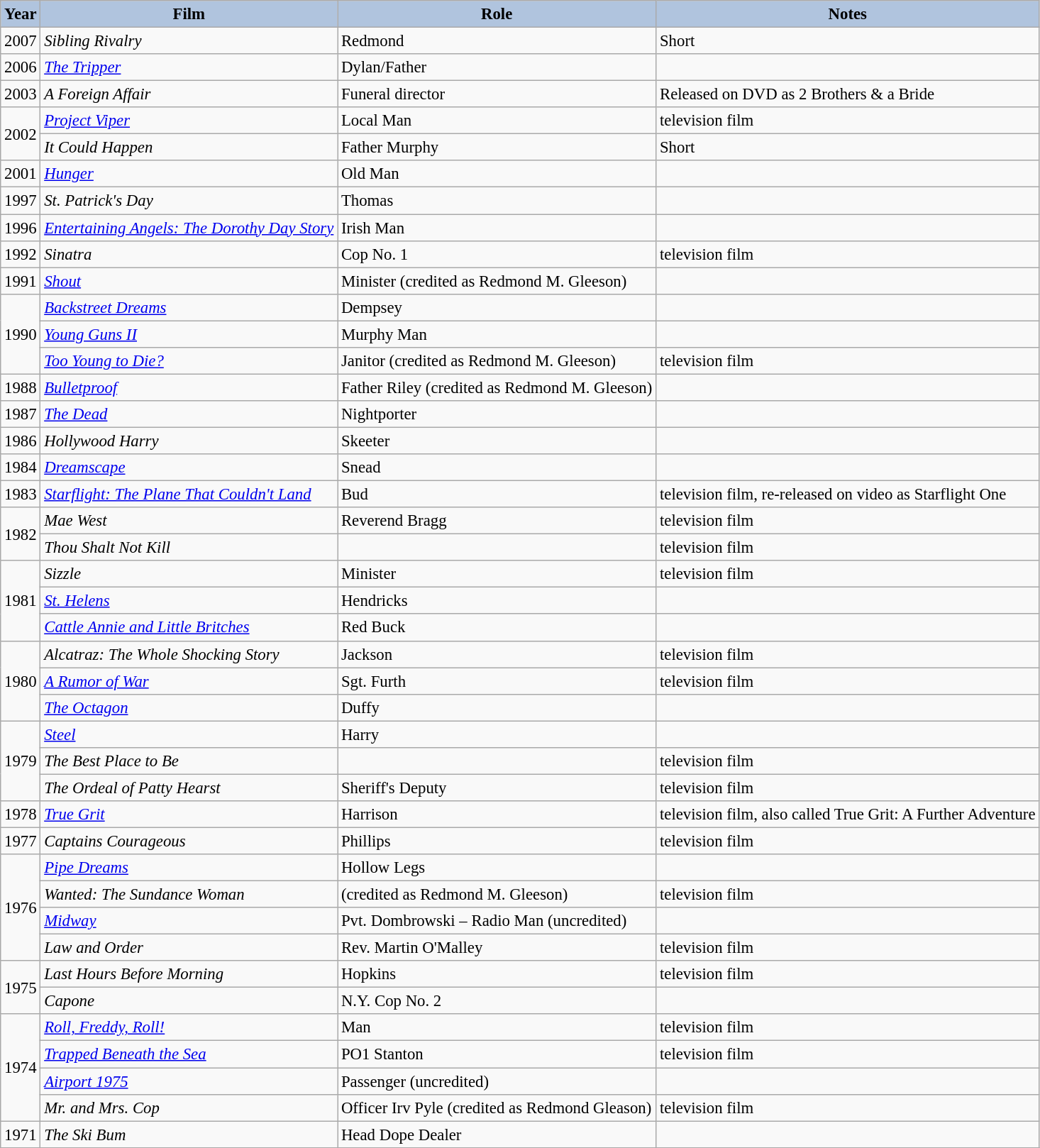<table class="wikitable" style="font-size:95%;">
<tr>
<th style="background:#B0C4DE;">Year</th>
<th style="background:#B0C4DE;">Film</th>
<th style="background:#B0C4DE;">Role</th>
<th style="background:#B0C4DE;">Notes</th>
</tr>
<tr>
<td>2007</td>
<td><em>Sibling Rivalry</em></td>
<td>Redmond</td>
<td>Short</td>
</tr>
<tr>
<td>2006</td>
<td><em><a href='#'>The Tripper</a></em></td>
<td>Dylan/Father</td>
<td></td>
</tr>
<tr>
<td>2003</td>
<td><em>A Foreign Affair</em></td>
<td>Funeral director</td>
<td>Released on DVD as 2 Brothers & a Bride</td>
</tr>
<tr>
<td rowspan="2">2002</td>
<td><em><a href='#'>Project Viper</a></em></td>
<td>Local Man</td>
<td>television film</td>
</tr>
<tr>
<td><em>It Could Happen</em></td>
<td>Father Murphy</td>
<td>Short</td>
</tr>
<tr>
<td>2001</td>
<td><em><a href='#'>Hunger</a></em></td>
<td>Old Man</td>
<td></td>
</tr>
<tr>
<td>1997</td>
<td><em>St. Patrick's Day</em></td>
<td>Thomas</td>
<td></td>
</tr>
<tr>
<td>1996</td>
<td><em><a href='#'>Entertaining Angels: The Dorothy Day Story</a></em></td>
<td>Irish Man</td>
<td></td>
</tr>
<tr>
<td>1992</td>
<td><em>Sinatra</em></td>
<td>Cop No. 1</td>
<td>television film</td>
</tr>
<tr>
<td>1991</td>
<td><em><a href='#'>Shout</a></em></td>
<td>Minister (credited as Redmond M. Gleeson)</td>
<td></td>
</tr>
<tr>
<td rowspan="3">1990</td>
<td><em><a href='#'>Backstreet Dreams</a></em></td>
<td>Dempsey</td>
<td></td>
</tr>
<tr>
<td><em><a href='#'>Young Guns II</a></em></td>
<td>Murphy Man</td>
<td></td>
</tr>
<tr>
<td><em><a href='#'>Too Young to Die?</a></em></td>
<td>Janitor (credited as Redmond M. Gleeson)</td>
<td>television film</td>
</tr>
<tr>
<td>1988</td>
<td><em><a href='#'>Bulletproof</a></em></td>
<td>Father Riley (credited as Redmond M. Gleeson)</td>
<td></td>
</tr>
<tr>
<td>1987</td>
<td><em><a href='#'>The Dead</a> </em></td>
<td>Nightporter</td>
<td></td>
</tr>
<tr>
<td>1986</td>
<td><em>Hollywood Harry</em></td>
<td>Skeeter</td>
<td></td>
</tr>
<tr>
<td>1984</td>
<td><em><a href='#'>Dreamscape</a></em></td>
<td>Snead</td>
<td></td>
</tr>
<tr>
<td>1983</td>
<td><em><a href='#'>Starflight: The Plane That Couldn't Land</a></em></td>
<td>Bud</td>
<td>television film, re-released on video as Starflight One</td>
</tr>
<tr>
<td rowspan="2">1982</td>
<td><em>Mae West</em></td>
<td>Reverend Bragg</td>
<td>television film</td>
</tr>
<tr>
<td><em> Thou Shalt Not Kill </em></td>
<td></td>
<td>television film</td>
</tr>
<tr>
<td rowspan="3">1981</td>
<td><em>Sizzle</em></td>
<td>Minister</td>
<td>television film</td>
</tr>
<tr>
<td><em><a href='#'>St. Helens</a></em></td>
<td>Hendricks</td>
<td></td>
</tr>
<tr>
<td><em><a href='#'>Cattle Annie and Little Britches</a></em></td>
<td>Red Buck</td>
<td></td>
</tr>
<tr>
<td rowspan="3">1980</td>
<td><em>Alcatraz: The Whole Shocking Story</em></td>
<td>Jackson</td>
<td>television film</td>
</tr>
<tr>
<td><em> <a href='#'>A Rumor of War</a></em></td>
<td>Sgt. Furth</td>
<td>television film</td>
</tr>
<tr>
<td><em><a href='#'>The Octagon</a></em></td>
<td>Duffy</td>
<td></td>
</tr>
<tr>
<td rowspan="3">1979</td>
<td><em><a href='#'>Steel</a></em></td>
<td>Harry</td>
<td></td>
</tr>
<tr>
<td><em>The Best Place to Be</em></td>
<td></td>
<td>television film</td>
</tr>
<tr>
<td><em>The Ordeal of Patty Hearst</em></td>
<td>Sheriff's Deputy</td>
<td>television film</td>
</tr>
<tr>
<td>1978</td>
<td><em><a href='#'>True Grit</a></em></td>
<td>Harrison</td>
<td>television film, also called True Grit: A Further Adventure</td>
</tr>
<tr>
<td>1977</td>
<td><em>Captains Courageous</em></td>
<td>Phillips</td>
<td>television film</td>
</tr>
<tr>
<td rowspan="4">1976</td>
<td><em> <a href='#'>Pipe Dreams</a> </em></td>
<td>Hollow Legs</td>
<td></td>
</tr>
<tr>
<td><em>Wanted: The Sundance Woman</em></td>
<td>(credited as Redmond M. Gleeson)</td>
<td>television film</td>
</tr>
<tr>
<td><em><a href='#'>Midway</a></em></td>
<td>Pvt. Dombrowski – Radio Man (uncredited)</td>
<td></td>
</tr>
<tr>
<td><em>Law and Order</em></td>
<td>Rev. Martin O'Malley</td>
<td>television film</td>
</tr>
<tr>
<td rowspan="2">1975</td>
<td><em>Last Hours Before Morning</em></td>
<td>Hopkins</td>
<td>television film</td>
</tr>
<tr>
<td><em>Capone</em></td>
<td>N.Y. Cop No. 2</td>
<td></td>
</tr>
<tr>
<td rowspan="4">1974</td>
<td><em><a href='#'>Roll, Freddy, Roll!</a></em></td>
<td>Man</td>
<td>television film</td>
</tr>
<tr>
<td><em><a href='#'>Trapped Beneath the Sea</a></em></td>
<td>PO1 Stanton</td>
<td>television film</td>
</tr>
<tr>
<td><em><a href='#'>Airport 1975</a></em></td>
<td>Passenger (uncredited)</td>
<td></td>
</tr>
<tr>
<td><em>Mr. and Mrs. Cop</em></td>
<td>Officer Irv Pyle (credited as Redmond Gleason)</td>
<td>television film</td>
</tr>
<tr>
<td>1971</td>
<td><em>The Ski Bum</em></td>
<td>Head Dope Dealer</td>
<td></td>
</tr>
<tr>
</tr>
</table>
